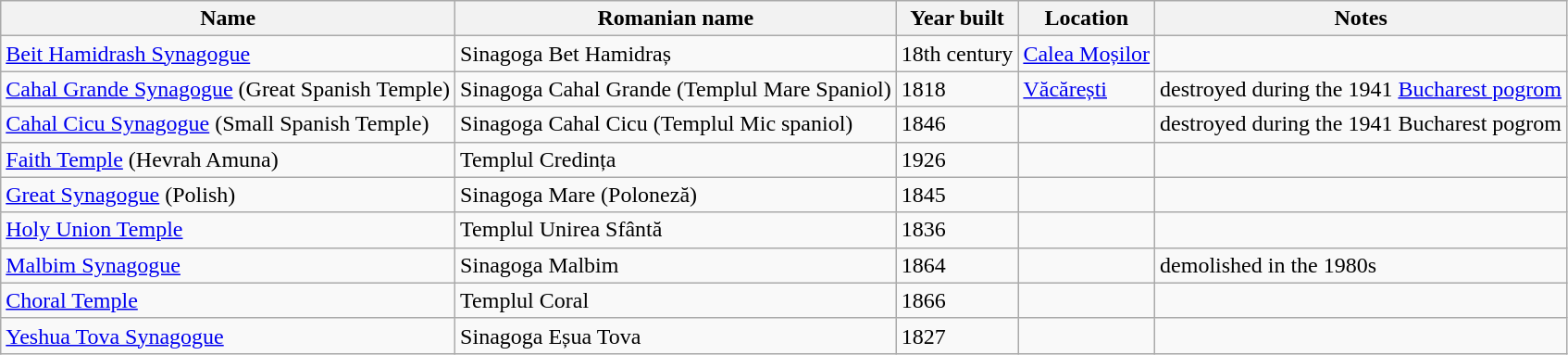<table class="wikitable sortable">
<tr>
<th>Name</th>
<th>Romanian name</th>
<th>Year built</th>
<th>Location</th>
<th>Notes</th>
</tr>
<tr>
<td><a href='#'>Beit Hamidrash Synagogue</a></td>
<td>Sinagoga Bet Hamidraș</td>
<td>18th century</td>
<td><a href='#'>Calea Moșilor</a></td>
<td></td>
</tr>
<tr>
<td><a href='#'>Cahal Grande Synagogue</a> (Great Spanish Temple)</td>
<td>Sinagoga Cahal Grande (Templul Mare Spaniol)</td>
<td>1818</td>
<td><a href='#'>Văcărești</a></td>
<td>destroyed during the 1941 <a href='#'>Bucharest pogrom</a></td>
</tr>
<tr>
<td><a href='#'>Cahal Cicu Synagogue</a> (Small Spanish Temple)</td>
<td>Sinagoga Cahal Cicu (Templul Mic spaniol)</td>
<td>1846</td>
<td></td>
<td>destroyed during the 1941 Bucharest pogrom</td>
</tr>
<tr>
<td><a href='#'>Faith Temple</a> (Hevrah Amuna)</td>
<td>Templul Credința</td>
<td>1926</td>
<td></td>
<td></td>
</tr>
<tr>
<td><a href='#'>Great Synagogue</a> (Polish)</td>
<td>Sinagoga Mare (Poloneză)</td>
<td>1845</td>
<td></td>
<td></td>
</tr>
<tr>
<td><a href='#'>Holy Union Temple</a></td>
<td>Templul Unirea Sfântă</td>
<td>1836</td>
<td></td>
<td></td>
</tr>
<tr>
<td><a href='#'>Malbim Synagogue</a></td>
<td>Sinagoga Malbim</td>
<td>1864</td>
<td></td>
<td>demolished in the 1980s</td>
</tr>
<tr>
<td><a href='#'>Choral Temple</a></td>
<td>Templul Coral</td>
<td>1866</td>
<td></td>
<td></td>
</tr>
<tr>
<td><a href='#'>Yeshua Tova Synagogue</a></td>
<td>Sinagoga Eșua Tova</td>
<td>1827</td>
<td></td>
<td></td>
</tr>
</table>
